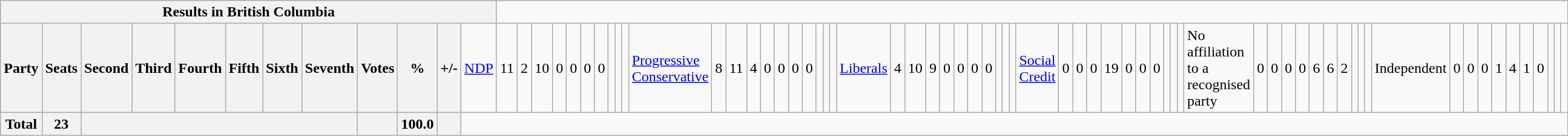<table class="wikitable">
<tr>
<th colspan=13>Results in British Columbia</th>
</tr>
<tr>
<th colspan=2>Party</th>
<th>Seats</th>
<th>Second</th>
<th>Third</th>
<th>Fourth</th>
<th>Fifth</th>
<th>Sixth</th>
<th>Seventh</th>
<th>Votes</th>
<th>%</th>
<th>+/-<br></th>
<td><a href='#'>NDP</a></td>
<td align="right">11</td>
<td align="right">2</td>
<td align="right">10</td>
<td align="right">0</td>
<td align="right">0</td>
<td align="right">0</td>
<td align="right">0</td>
<td align="right"></td>
<td align="right"></td>
<td align="right"><br></td>
<td><a href='#'>Progressive Conservative</a></td>
<td align="right">8</td>
<td align="right">11</td>
<td align="right">4</td>
<td align="right">0</td>
<td align="right">0</td>
<td align="right">0</td>
<td align="right">0</td>
<td align="right"></td>
<td align="right"></td>
<td align="right"><br></td>
<td><a href='#'>Liberals</a></td>
<td align="right">4</td>
<td align="right">10</td>
<td align="right">9</td>
<td align="right">0</td>
<td align="right">0</td>
<td align="right">0</td>
<td align="right">0</td>
<td align="right"></td>
<td align="right"></td>
<td align="right"><br></td>
<td><a href='#'>Social Credit</a></td>
<td align="right">0</td>
<td align="right">0</td>
<td align="right">0</td>
<td align="right">19</td>
<td align="right">0</td>
<td align="right">0</td>
<td align="right">0</td>
<td align="right"></td>
<td align="right"></td>
<td align="right"><br></td>
<td>No affiliation to a recognised party</td>
<td align="right">0</td>
<td align="right">0</td>
<td align="right">0</td>
<td align="right">0</td>
<td align="right">6</td>
<td align="right">6</td>
<td align="right">2</td>
<td align="right"></td>
<td align="right"></td>
<td align="right"><br></td>
<td>Independent</td>
<td align="right">0</td>
<td align="right">0</td>
<td align="right">0</td>
<td align="right">1</td>
<td align="right">4</td>
<td align="right">1</td>
<td align="right">0</td>
<td align="right"></td>
<td align="right"></td>
<td align="right"></td>
</tr>
<tr>
<th colspan="2">Total</th>
<th>23</th>
<th colspan="6"></th>
<th></th>
<th>100.0</th>
<th></th>
</tr>
</table>
